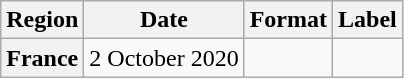<table class="wikitable plainrowheaders" style="text-align:center;">
<tr>
<th>Region</th>
<th>Date</th>
<th>Format</th>
<th>Label</th>
</tr>
<tr>
<th scope="row">France</th>
<td>2 October 2020</td>
<td></td>
<td></td>
</tr>
</table>
